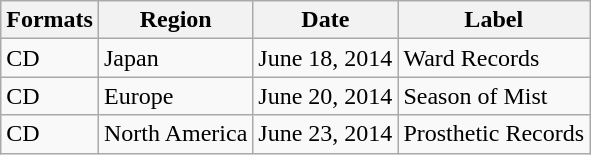<table class="wikitable plainrowheaders">
<tr>
<th scope="col">Formats</th>
<th scope="col">Region</th>
<th scope="col">Date</th>
<th scope="col">Label</th>
</tr>
<tr>
<td>CD</td>
<td>Japan</td>
<td>June 18, 2014</td>
<td>Ward Records</td>
</tr>
<tr>
<td>CD</td>
<td>Europe</td>
<td>June 20, 2014</td>
<td>Season of Mist</td>
</tr>
<tr>
<td>CD</td>
<td>North America</td>
<td>June 23, 2014</td>
<td>Prosthetic Records</td>
</tr>
</table>
